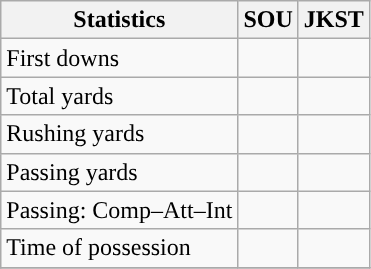<table class="wikitable" style="float: left;">
<tr>
<th>Statistics</th>
<th>SOU</th>
<th>JKST</th>
</tr>
<tr>
<td>First downs</td>
<td></td>
<td></td>
</tr>
<tr>
<td>Total yards</td>
<td></td>
<td></td>
</tr>
<tr>
<td>Rushing yards</td>
<td></td>
<td></td>
</tr>
<tr>
<td>Passing yards</td>
<td></td>
<td></td>
</tr>
<tr>
<td>Passing: Comp–Att–Int</td>
<td></td>
<td></td>
</tr>
<tr>
<td>Time of possession</td>
<td></td>
<td></td>
</tr>
<tr>
</tr>
</table>
